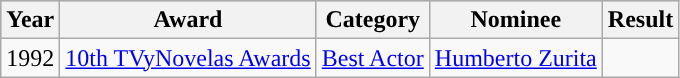<table class="wikitable">
<tr style="background:#b0c4de;">
<th>Year</th>
<th>Award</th>
<th>Category</th>
<th>Nominee</th>
<th>Result</th>
</tr>
<tr>
<td>1992</td>
<td><a href='#'>10th TVyNovelas Awards</a></td>
<td><a href='#'>Best Actor</a></td>
<td><a href='#'>Humberto Zurita</a></td>
<td></td>
</tr>
</table>
